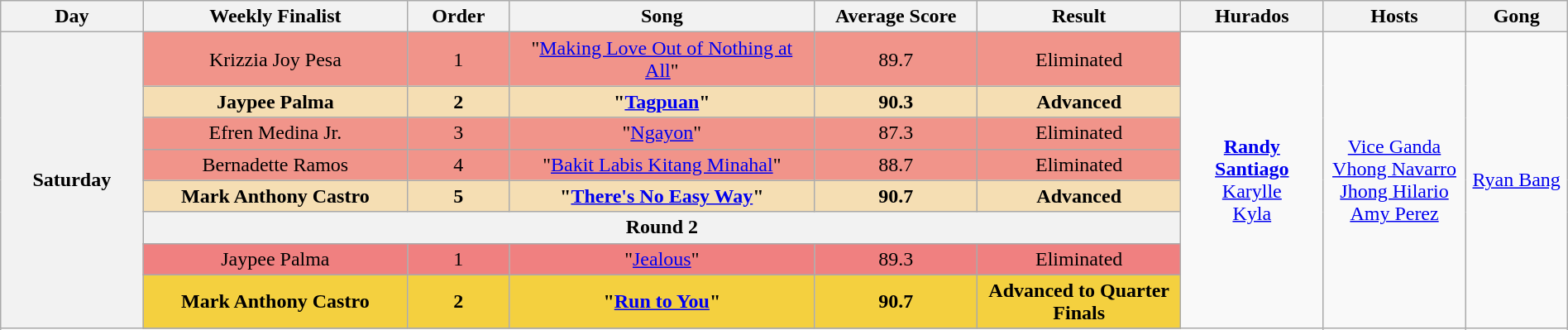<table class="wikitable mw-collapsible mw-collapsed" style="text-align:center; width:100%">
<tr>
<th width="07%">Day</th>
<th width="13%">Weekly Finalist</th>
<th width="05%">Order</th>
<th width="15%">Song</th>
<th width="08%">Average Score</th>
<th width="10%">Result</th>
<th width="07%">Hurados</th>
<th width="07%">Hosts</th>
<th width="05%">Gong</th>
</tr>
<tr>
<th rowspan="9">Saturday<br><small></small></th>
<td style="background-color:#F1948A;">Krizzia Joy Pesa</td>
<td style="background-color:#F1948A;">1</td>
<td style="background-color:#F1948A;">"<a href='#'>Making Love Out of Nothing at All</a>"</td>
<td style="background-color:#F1948A;">89.7</td>
<td style="background-color:#F1948A;">Eliminated</td>
<td rowspan="9"><strong><a href='#'>Randy Santiago</a></strong><br> <a href='#'>Karylle</a> <br> <a href='#'>Kyla</a></td>
<td rowspan="9"><a href='#'>Vice Ganda</a><br> <a href='#'>Vhong Navarro</a><br><a href='#'>Jhong Hilario</a><br><a href='#'>Amy Perez</a></td>
<td rowspan="9"><a href='#'>Ryan Bang</a></td>
</tr>
<tr>
<td style="background-color:#F5DEB3;"><strong>Jaypee Palma</strong></td>
<td style="background-color:#F5DEB3;"><strong>2</strong></td>
<td style="background-color:#F5DEB3;"><strong>"<a href='#'>Tagpuan</a>"</strong></td>
<td style="background-color:#F5DEB3;"><strong>90.3</strong></td>
<td style="background-color:#F5DEB3;"><strong>Advanced</strong></td>
</tr>
<tr>
<td style="background-color:#F1948A;">Efren Medina Jr.</td>
<td style="background-color:#F1948A;">3</td>
<td style="background-color:#F1948A;">"<a href='#'>Ngayon</a>"</td>
<td style="background-color:#F1948A;">87.3</td>
<td style="background-color:#F1948A;">Eliminated</td>
</tr>
<tr>
<td style="background-color:#F1948A;">Bernadette Ramos</td>
<td style="background-color:#F1948A;">4</td>
<td style="background-color:#F1948A;">"<a href='#'>Bakit Labis Kitang Minahal</a>"</td>
<td style="background-color:#F1948A;">88.7</td>
<td style="background-color:#F1948A;">Eliminated</td>
</tr>
<tr>
<td style="background-color:#F5DEB3;"><strong>Mark Anthony Castro</strong></td>
<td style="background-color:#F5DEB3;"><strong>5</strong></td>
<td style="background-color:#F5DEB3;"><strong>"<a href='#'>There's No Easy Way</a>"</strong></td>
<td style="background-color:#F5DEB3;"><strong>90.7</strong></td>
<td style="background-color:#F5DEB3;"><strong>Advanced</strong></td>
</tr>
<tr>
<th colspan="5">Round 2</th>
</tr>
<tr>
<td style="background-color:#F08080;">Jaypee Palma</td>
<td style="background-color:#F08080;">1</td>
<td style="background-color:#F08080;">"<a href='#'>Jealous</a>"</td>
<td style="background-color:#F08080;">89.3</td>
<td style="background-color:#F08080;">Eliminated</td>
</tr>
<tr>
<td style="background-color:#F4D03F;"><strong>Mark Anthony Castro</strong></td>
<td style="background-color:#F4D03F;"><strong>2</strong></td>
<td style="background-color:#F4D03F;"><strong>"<a href='#'>Run to You</a>"</strong></td>
<td style="background-color:#F4D03F;"><strong>90.7</strong></td>
<td style="background-color:#F4D03F;"><strong>Advanced to Quarter Finals</strong></td>
</tr>
<tr>
</tr>
</table>
